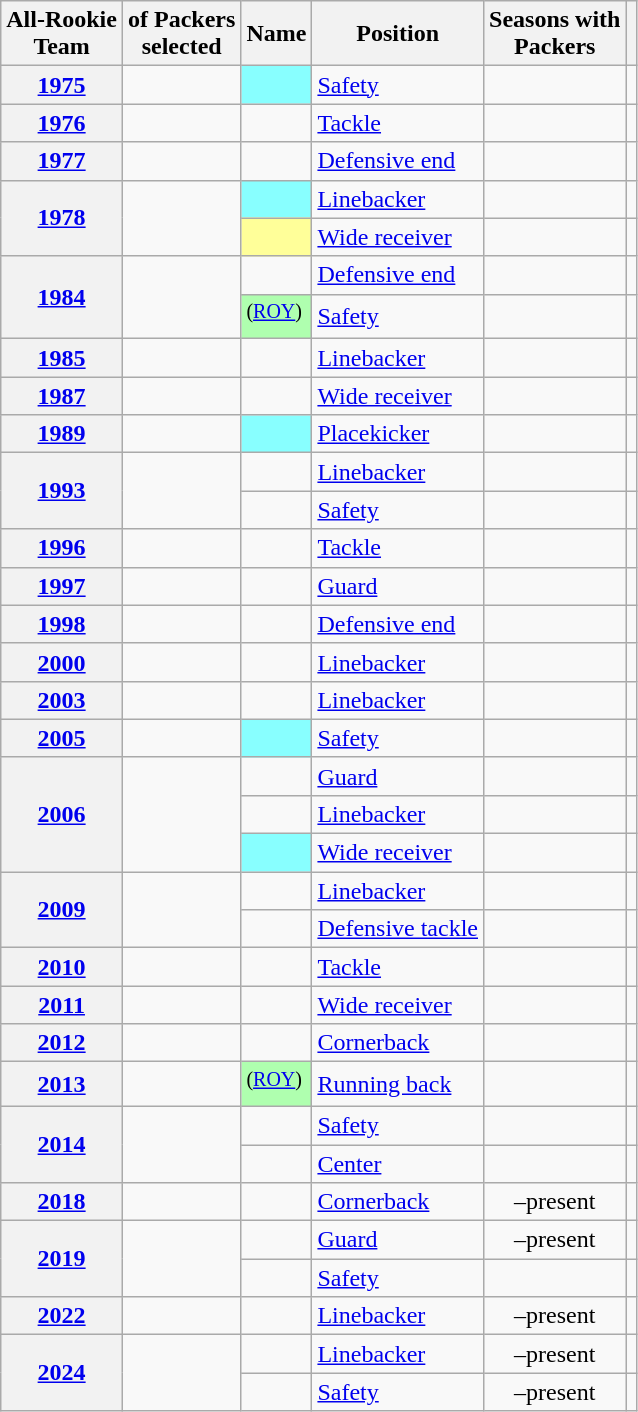<table class='wikitable sortable sticky-header-multi' style="text-align: left;">
<tr>
<th scope="col">All-Rookie<br>Team</th>
<th scope="col"> of Packers<br>selected</th>
<th scope="col">Name</th>
<th scope="col">Position</th>
<th scope="col">Seasons with<br>Packers</th>
<th scope="col" class=unsortable></th>
</tr>
<tr>
<th scope="row"><a href='#'>1975</a></th>
<td></td>
<td bgcolor="#88FFFF"> <sup></sup></td>
<td><a href='#'>Safety</a></td>
<td align=center></td>
<td align=center></td>
</tr>
<tr>
<th scope="row"><a href='#'>1976</a></th>
<td></td>
<td></td>
<td><a href='#'>Tackle</a></td>
<td align=center></td>
<td align=center></td>
</tr>
<tr>
<th scope="row"><a href='#'>1977</a></th>
<td></td>
<td></td>
<td><a href='#'>Defensive end</a></td>
<td align=center></td>
<td align=center></td>
</tr>
<tr>
<th scope="row" rowspan="2"><a href='#'>1978</a></th>
<td rowspan="2"></td>
<td bgcolor="#88FFFF"> <sup></sup></td>
<td><a href='#'>Linebacker</a></td>
<td align=center></td>
<td align=center></td>
</tr>
<tr>
<td bgcolor="#FFFF99"> </td>
<td><a href='#'>Wide receiver</a></td>
<td align=center></td>
<td align=center></td>
</tr>
<tr>
<th scope="row" rowspan="2"><a href='#'>1984</a></th>
<td rowspan="2"></td>
<td></td>
<td><a href='#'>Defensive end</a></td>
<td align=center></td>
<td align=center></td>
</tr>
<tr>
<td bgcolor="#AFFFAF"> <sup>(<a href='#'>ROY</a>)</sup></td>
<td><a href='#'>Safety</a></td>
<td align=center></td>
<td align=center></td>
</tr>
<tr>
<th scope="row"><a href='#'>1985</a></th>
<td></td>
<td></td>
<td><a href='#'>Linebacker</a></td>
<td align=center></td>
<td align=center></td>
</tr>
<tr>
<th scope="row"><a href='#'>1987</a></th>
<td></td>
<td></td>
<td><a href='#'>Wide receiver</a></td>
<td align=center></td>
<td align=center></td>
</tr>
<tr>
<th scope="row"><a href='#'>1989</a></th>
<td></td>
<td bgcolor="#88FFFF"> <sup></sup></td>
<td><a href='#'>Placekicker</a></td>
<td align=center></td>
<td align=center></td>
</tr>
<tr>
<th scope="row" rowspan="2"><a href='#'>1993</a></th>
<td rowspan="2"></td>
<td></td>
<td><a href='#'>Linebacker</a></td>
<td align=center></td>
<td align=center></td>
</tr>
<tr>
<td></td>
<td><a href='#'>Safety</a></td>
<td align=center></td>
<td align=center></td>
</tr>
<tr>
<th scope="row"><a href='#'>1996</a></th>
<td></td>
<td></td>
<td><a href='#'>Tackle</a></td>
<td align=center></td>
<td align=center></td>
</tr>
<tr>
<th scope="row"><a href='#'>1997</a></th>
<td></td>
<td></td>
<td><a href='#'>Guard</a></td>
<td align=center></td>
<td align=center></td>
</tr>
<tr>
<th scope="row"><a href='#'>1998</a></th>
<td></td>
<td></td>
<td><a href='#'>Defensive end</a></td>
<td align=center></td>
<td align=center></td>
</tr>
<tr>
<th scope="row"><a href='#'>2000</a></th>
<td></td>
<td></td>
<td><a href='#'>Linebacker</a></td>
<td align=center></td>
<td align=center></td>
</tr>
<tr>
<th scope="row"><a href='#'>2003</a></th>
<td></td>
<td></td>
<td><a href='#'>Linebacker</a></td>
<td align=center></td>
<td align=center></td>
</tr>
<tr>
<th scope="row"><a href='#'>2005</a></th>
<td></td>
<td bgcolor="#88FFFF"> <sup></sup></td>
<td><a href='#'>Safety</a></td>
<td align=center></td>
<td align=center></td>
</tr>
<tr>
<th scope="row" rowspan="3"><a href='#'>2006</a></th>
<td rowspan="3"></td>
<td></td>
<td><a href='#'>Guard</a></td>
<td align=center></td>
<td align=center></td>
</tr>
<tr>
<td></td>
<td><a href='#'>Linebacker</a></td>
<td align=center></td>
<td align=center></td>
</tr>
<tr>
<td bgcolor="#88FFFF"> <sup></sup></td>
<td><a href='#'>Wide receiver</a></td>
<td align=center></td>
<td align=center></td>
</tr>
<tr>
<th scope="row" rowspan="2"><a href='#'>2009</a></th>
<td rowspan="2"></td>
<td></td>
<td><a href='#'>Linebacker</a></td>
<td align=center></td>
<td align=center></td>
</tr>
<tr>
<td></td>
<td><a href='#'>Defensive tackle</a></td>
<td align=center></td>
<td align=center></td>
</tr>
<tr>
<th scope="row"><a href='#'>2010</a></th>
<td></td>
<td></td>
<td><a href='#'>Tackle</a></td>
<td align=center></td>
<td align=center></td>
</tr>
<tr>
<th scope="row"><a href='#'>2011</a></th>
<td></td>
<td></td>
<td><a href='#'>Wide receiver</a></td>
<td align=center></td>
<td align=center></td>
</tr>
<tr>
<th scope="row"><a href='#'>2012</a></th>
<td></td>
<td></td>
<td><a href='#'>Cornerback</a></td>
<td align=center></td>
<td align=center></td>
</tr>
<tr>
<th scope="row"><a href='#'>2013</a></th>
<td></td>
<td bgcolor="#AFFFAF"> <sup>(<a href='#'>ROY</a>)</sup></td>
<td><a href='#'>Running back</a></td>
<td align=center></td>
<td align=center></td>
</tr>
<tr>
<th scope="row" rowspan="2"><a href='#'>2014</a></th>
<td rowspan="2"></td>
<td></td>
<td><a href='#'>Safety</a></td>
<td align=center></td>
<td align=center></td>
</tr>
<tr>
<td></td>
<td><a href='#'>Center</a></td>
<td align=center></td>
<td align=center></td>
</tr>
<tr>
<th scope="row"><a href='#'>2018</a></th>
<td></td>
<td></td>
<td><a href='#'>Cornerback</a></td>
<td align=center>–present</td>
<td align=center></td>
</tr>
<tr>
<th scope="row" rowspan="2"><a href='#'>2019</a></th>
<td rowspan="2"></td>
<td></td>
<td><a href='#'>Guard</a></td>
<td align=center>–present</td>
<td align=center></td>
</tr>
<tr>
<td></td>
<td><a href='#'>Safety</a></td>
<td align=center></td>
<td align=center></td>
</tr>
<tr>
<th scope="row"><a href='#'>2022</a></th>
<td></td>
<td></td>
<td><a href='#'>Linebacker</a></td>
<td align=center>–present</td>
<td align=center></td>
</tr>
<tr>
<th scope="row" rowspan="2"><a href='#'>2024</a></th>
<td rowspan="2"></td>
<td></td>
<td><a href='#'>Linebacker</a></td>
<td align=center>–present</td>
<td align=center></td>
</tr>
<tr>
<td></td>
<td><a href='#'>Safety</a></td>
<td align=center>–present</td>
<td align=center></td>
</tr>
</table>
